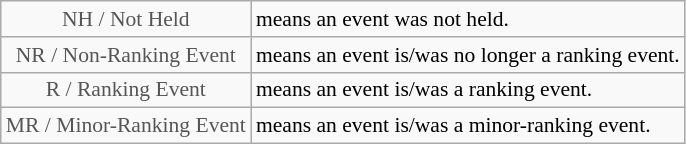<table class="wikitable" style="font-size:90%">
<tr>
<td style="text-align:center; color:#555555;" colspan="4">NH / Not Held</td>
<td>means an event was not held.</td>
</tr>
<tr>
<td style="text-align:center; color:#555555;" colspan="4">NR / Non-Ranking Event</td>
<td>means an event is/was no longer a ranking event.</td>
</tr>
<tr>
<td style="text-align:center; color:#555555;" colspan="4">R / Ranking Event</td>
<td>means an event is/was a ranking event.</td>
</tr>
<tr>
<td style="text-align:center; color:#555555;" colspan="4">MR / Minor-Ranking Event</td>
<td>means an event is/was a minor-ranking event.</td>
</tr>
</table>
